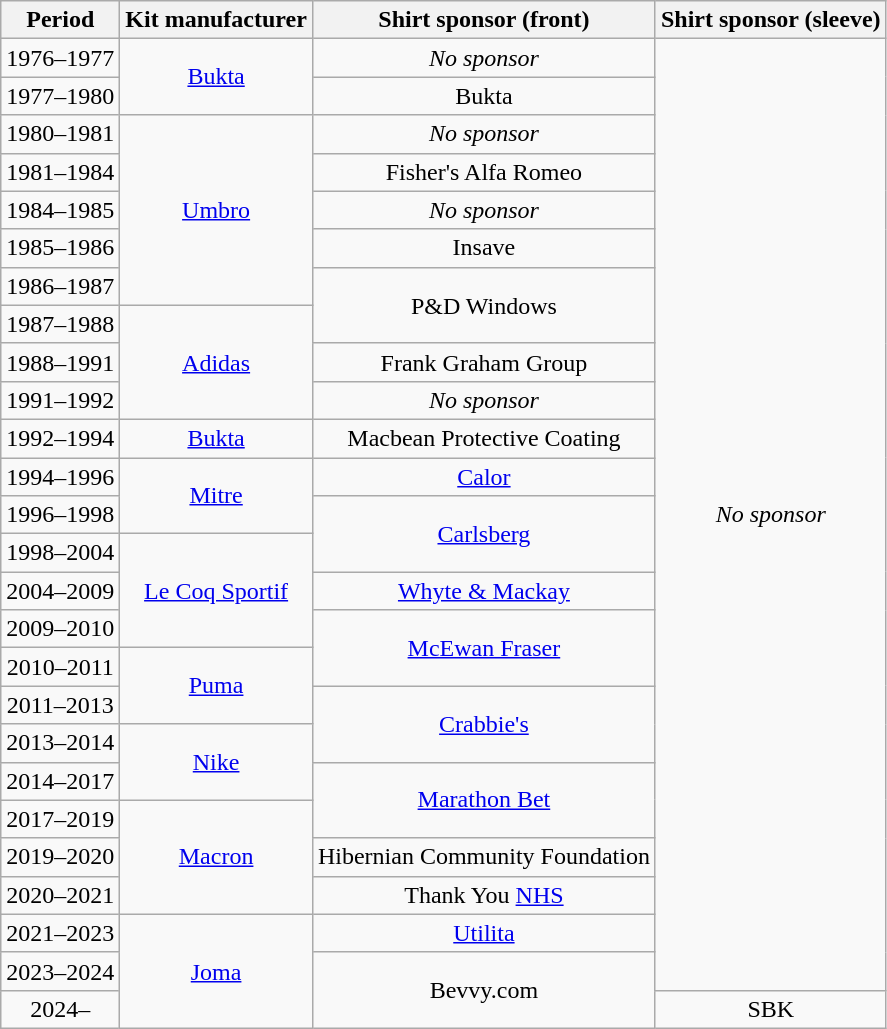<table class="wikitable" style="text-align: center">
<tr>
<th>Period</th>
<th>Kit manufacturer</th>
<th>Shirt sponsor (front)</th>
<th>Shirt sponsor (sleeve)</th>
</tr>
<tr>
<td>1976–1977</td>
<td rowspan=2><a href='#'>Bukta</a></td>
<td rowspan=1><em>No sponsor</em></td>
<td rowspan=25><em>No sponsor</em></td>
</tr>
<tr>
<td>1977–1980</td>
<td>Bukta</td>
</tr>
<tr>
<td>1980–1981</td>
<td rowspan=5><a href='#'>Umbro</a></td>
<td><em>No sponsor</em></td>
</tr>
<tr>
<td>1981–1984</td>
<td>Fisher's Alfa Romeo</td>
</tr>
<tr>
<td>1984–1985</td>
<td><em>No sponsor</em></td>
</tr>
<tr>
<td>1985–1986</td>
<td>Insave</td>
</tr>
<tr>
<td>1986–1987</td>
<td rowspan=2>P&D Windows</td>
</tr>
<tr>
<td>1987–1988</td>
<td rowspan=3><a href='#'>Adidas</a></td>
</tr>
<tr>
<td>1988–1991</td>
<td>Frank Graham Group</td>
</tr>
<tr>
<td>1991–1992</td>
<td><em>No sponsor</em></td>
</tr>
<tr>
<td>1992–1994</td>
<td><a href='#'>Bukta</a></td>
<td>Macbean Protective Coating</td>
</tr>
<tr>
<td>1994–1996</td>
<td rowspan=2><a href='#'>Mitre</a></td>
<td><a href='#'>Calor</a></td>
</tr>
<tr>
<td>1996–1998</td>
<td rowspan=2><a href='#'>Carlsberg</a></td>
</tr>
<tr>
<td>1998–2004</td>
<td rowspan=3><a href='#'>Le Coq Sportif</a></td>
</tr>
<tr>
<td>2004–2009</td>
<td><a href='#'>Whyte & Mackay</a></td>
</tr>
<tr>
<td>2009–2010</td>
<td rowspan=2><a href='#'>McEwan Fraser</a></td>
</tr>
<tr>
<td>2010–2011</td>
<td rowspan=2><a href='#'>Puma</a></td>
</tr>
<tr>
<td>2011–2013</td>
<td rowspan=2><a href='#'>Crabbie's</a></td>
</tr>
<tr>
<td>2013–2014</td>
<td rowspan=2><a href='#'>Nike</a></td>
</tr>
<tr>
<td>2014–2017</td>
<td rowspan=2><a href='#'>Marathon Bet</a></td>
</tr>
<tr>
<td>2017–2019</td>
<td rowspan=3><a href='#'>Macron</a></td>
</tr>
<tr>
<td>2019–2020</td>
<td>Hibernian Community Foundation</td>
</tr>
<tr>
<td>2020–2021</td>
<td>Thank You <a href='#'>NHS</a></td>
</tr>
<tr>
<td>2021–2023</td>
<td rowspan=3><a href='#'>Joma</a></td>
<td><a href='#'>Utilita</a></td>
</tr>
<tr>
<td>2023–2024</td>
<td rowspan=2>Bevvy.com</td>
</tr>
<tr>
<td>2024–</td>
<td>SBK</td>
</tr>
</table>
